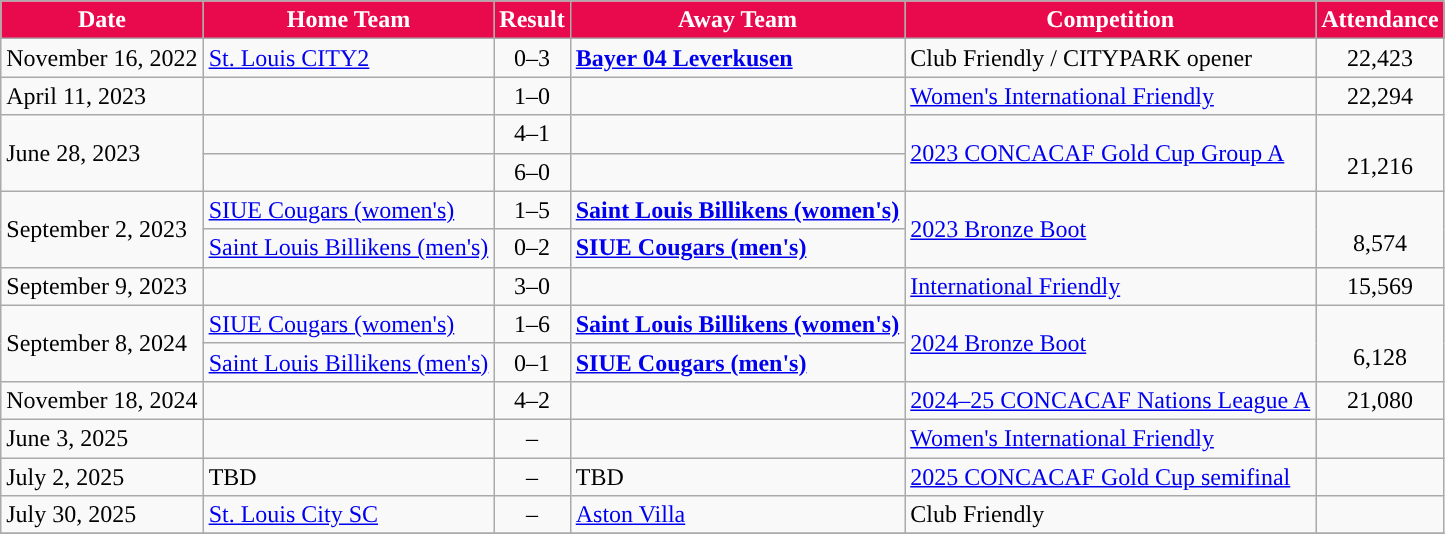<table class="wikitable">
<tr>
<th style="text-align:center;  background:#E80A4D; color:#FFFFFF; ">Date</th>
<th style="text-align:center;  background:#E80A4D; color:#FFFFFF; ">Home Team</th>
<th style="text-align:center;  background:#E80A4D; color:#FFFFFF; ">Result</th>
<th style="text-align:center; background:#E80A4D; color:#FFFFFF; ">Away Team</th>
<th style="text-align:center;  background:#E80A4D; color:#FFFFFF; ">Competition</th>
<th style="text-align:center; background:#E80A4D; color:#FFFFFF; ">Attendance</th>
</tr>
<tr>
<td>November 16, 2022</td>
<td><a href='#'>St. Louis CITY2</a> </td>
<td style="text-align:center;">0–3</td>
<td> <strong><a href='#'>Bayer 04 Leverkusen</a></strong></td>
<td>Club Friendly / CITYPARK opener</td>
<td style="text-align:center;">22,423</td>
</tr>
<tr>
<td>April 11, 2023</td>
<td><strong></strong></td>
<td style="text-align:center;">1–0</td>
<td></td>
<td><a href='#'>Women's International Friendly</a></td>
<td style="text-align:center;">22,294</td>
</tr>
<tr>
<td rowspan=2>June 28, 2023</td>
<td><strong></strong></td>
<td style="text-align:center;">4–1</td>
<td></td>
<td rowspan=2><a href='#'>2023 CONCACAF Gold Cup Group A</a></td>
<td rowspan=2 style="text-align:center;"><br>21,216</td>
</tr>
<tr>
<td><strong></strong></td>
<td style="text-align:center;">6–0</td>
<td></td>
</tr>
<tr>
<td rowspan=2>September 2, 2023</td>
<td><a href='#'>SIUE Cougars (women's)</a></td>
<td style="text-align:center;">1–5</td>
<td><strong><a href='#'>Saint Louis Billikens (women's)</a></strong></td>
<td rowspan=2><a href='#'>2023 Bronze Boot</a></td>
<td rowspan=2 style="text-align:center;"><br>8,574</td>
</tr>
<tr>
<td><a href='#'>Saint Louis Billikens (men's)</a></td>
<td style="text-align:center;">0–2</td>
<td><strong><a href='#'>SIUE Cougars (men's)</a></strong></td>
</tr>
<tr>
<td>September 9, 2023</td>
<td><strong></strong></td>
<td style="text-align:center;">3–0</td>
<td></td>
<td><a href='#'>International Friendly</a></td>
<td style="text-align:center;">15,569</td>
</tr>
<tr>
<td rowspan=2>September 8, 2024</td>
<td><a href='#'>SIUE Cougars (women's)</a></td>
<td style="text-align:center;">1–6</td>
<td><strong><a href='#'>Saint Louis Billikens (women's)</a></strong></td>
<td rowspan=2><a href='#'>2024 Bronze Boot</a></td>
<td rowspan=2 style="text-align:center;"><br>6,128</td>
</tr>
<tr>
<td><a href='#'>Saint Louis Billikens (men's)</a></td>
<td style="text-align:center;">0–1</td>
<td><strong><a href='#'>SIUE Cougars (men's)</a></strong></td>
</tr>
<tr>
<td>November 18, 2024</td>
<td><strong></strong></td>
<td style="text-align:center;">4–2</td>
<td></td>
<td><a href='#'>2024–25 CONCACAF Nations League A</a></td>
<td style="text-align:center;">21,080</td>
</tr>
<tr>
<td>June 3, 2025</td>
<td></td>
<td style="text-align:center;">–</td>
<td></td>
<td><a href='#'>Women's International Friendly</a></td>
<td style="text-align:center;"></td>
</tr>
<tr>
<td>July 2, 2025</td>
<td>TBD</td>
<td style="text-align:center;">–</td>
<td>TBD</td>
<td><a href='#'>2025 CONCACAF Gold Cup semifinal</a></td>
<td style="text-align:center;"></td>
</tr>
<tr>
<td>July 30, 2025</td>
<td><a href='#'>St. Louis City SC</a> </td>
<td style="text-align:center;">–</td>
<td> <a href='#'>Aston Villa</a></td>
<td>Club Friendly</td>
<td style="text-align:center;"></td>
</tr>
<tr>
</tr>
</table>
